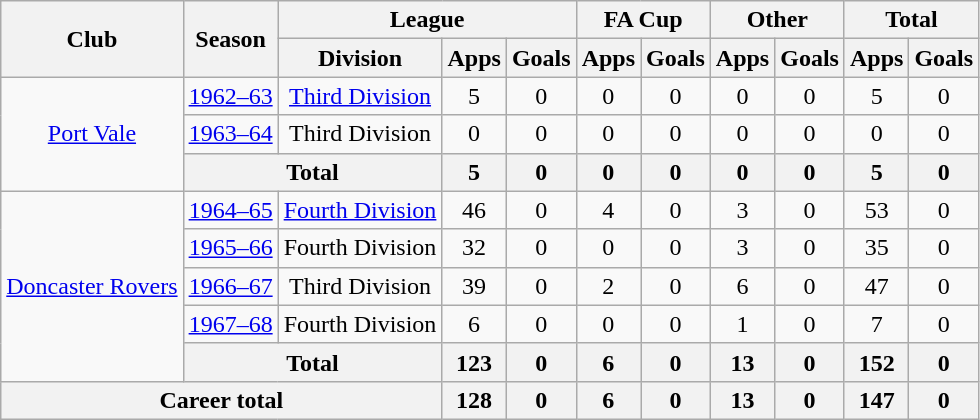<table class="wikitable" style="text-align: center;">
<tr>
<th rowspan="2">Club</th>
<th rowspan="2">Season</th>
<th colspan="3">League</th>
<th colspan="2">FA Cup</th>
<th colspan="2">Other</th>
<th colspan="2">Total</th>
</tr>
<tr>
<th>Division</th>
<th>Apps</th>
<th>Goals</th>
<th>Apps</th>
<th>Goals</th>
<th>Apps</th>
<th>Goals</th>
<th>Apps</th>
<th>Goals</th>
</tr>
<tr>
<td rowspan="3"><a href='#'>Port Vale</a></td>
<td><a href='#'>1962–63</a></td>
<td><a href='#'>Third Division</a></td>
<td>5</td>
<td>0</td>
<td>0</td>
<td>0</td>
<td>0</td>
<td>0</td>
<td>5</td>
<td>0</td>
</tr>
<tr>
<td><a href='#'>1963–64</a></td>
<td>Third Division</td>
<td>0</td>
<td>0</td>
<td>0</td>
<td>0</td>
<td>0</td>
<td>0</td>
<td>0</td>
<td>0</td>
</tr>
<tr>
<th colspan="2">Total</th>
<th>5</th>
<th>0</th>
<th>0</th>
<th>0</th>
<th>0</th>
<th>0</th>
<th>5</th>
<th>0</th>
</tr>
<tr>
<td rowspan="5"><a href='#'>Doncaster Rovers</a></td>
<td><a href='#'>1964–65</a></td>
<td><a href='#'>Fourth Division</a></td>
<td>46</td>
<td>0</td>
<td>4</td>
<td>0</td>
<td>3</td>
<td>0</td>
<td>53</td>
<td>0</td>
</tr>
<tr>
<td><a href='#'>1965–66</a></td>
<td>Fourth Division</td>
<td>32</td>
<td>0</td>
<td>0</td>
<td>0</td>
<td>3</td>
<td>0</td>
<td>35</td>
<td>0</td>
</tr>
<tr>
<td><a href='#'>1966–67</a></td>
<td>Third Division</td>
<td>39</td>
<td>0</td>
<td>2</td>
<td>0</td>
<td>6</td>
<td>0</td>
<td>47</td>
<td>0</td>
</tr>
<tr>
<td><a href='#'>1967–68</a></td>
<td>Fourth Division</td>
<td>6</td>
<td>0</td>
<td>0</td>
<td>0</td>
<td>1</td>
<td>0</td>
<td>7</td>
<td>0</td>
</tr>
<tr>
<th colspan="2">Total</th>
<th>123</th>
<th>0</th>
<th>6</th>
<th>0</th>
<th>13</th>
<th>0</th>
<th>152</th>
<th>0</th>
</tr>
<tr>
<th colspan="3">Career total</th>
<th>128</th>
<th>0</th>
<th>6</th>
<th>0</th>
<th>13</th>
<th>0</th>
<th>147</th>
<th>0</th>
</tr>
</table>
